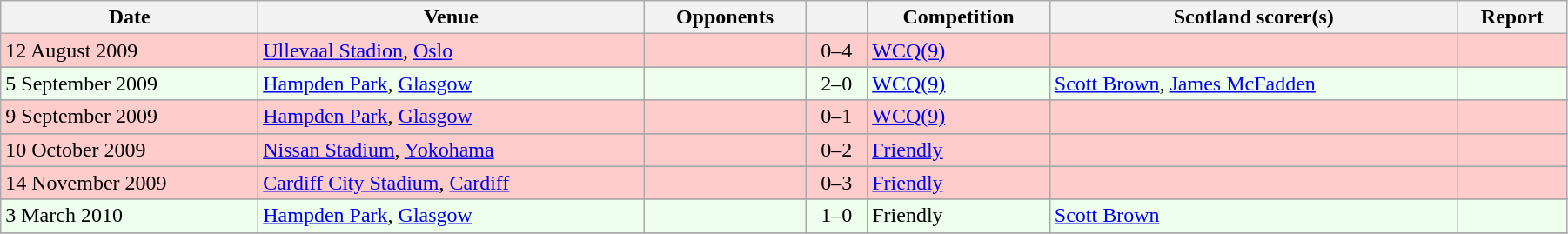<table class="wikitable" width=95%>
<tr>
<th>Date</th>
<th>Venue</th>
<th>Opponents</th>
<th></th>
<th>Competition</th>
<th>Scotland scorer(s)</th>
<th>Report</th>
</tr>
<tr bgcolor=#FFCCCC>
<td>12 August 2009</td>
<td><a href='#'>Ullevaal Stadion</a>, <a href='#'>Oslo</a></td>
<td></td>
<td align=center>0–4</td>
<td><a href='#'>WCQ(9)</a></td>
<td></td>
<td></td>
</tr>
<tr>
</tr>
<tr bgcolor=#EEFFEE>
<td>5 September 2009</td>
<td><a href='#'>Hampden Park</a>, <a href='#'>Glasgow</a></td>
<td></td>
<td align=center>2–0</td>
<td><a href='#'>WCQ(9)</a></td>
<td><a href='#'>Scott Brown</a>, <a href='#'>James McFadden</a></td>
<td></td>
</tr>
<tr>
</tr>
<tr bgcolor=#FFCCCC>
<td>9 September 2009</td>
<td><a href='#'>Hampden Park</a>, <a href='#'>Glasgow</a></td>
<td></td>
<td align=center>0–1</td>
<td><a href='#'>WCQ(9)</a></td>
<td></td>
<td></td>
</tr>
<tr>
</tr>
<tr bgcolor=#FFCCCC>
<td>10 October 2009</td>
<td><a href='#'>Nissan Stadium</a>, <a href='#'>Yokohama</a></td>
<td></td>
<td align=center>0–2</td>
<td><a href='#'>Friendly</a></td>
<td></td>
<td></td>
</tr>
<tr>
</tr>
<tr bgcolor=#FFCCCC>
<td>14 November 2009</td>
<td><a href='#'>Cardiff City Stadium</a>, <a href='#'>Cardiff</a></td>
<td></td>
<td align=center>0–3</td>
<td><a href='#'>Friendly</a></td>
<td></td>
<td></td>
</tr>
<tr>
</tr>
<tr bgcolor=#EEFFEE>
<td>3 March 2010</td>
<td><a href='#'>Hampden Park</a>, <a href='#'>Glasgow</a></td>
<td></td>
<td align=center>1–0</td>
<td>Friendly</td>
<td><a href='#'>Scott Brown</a></td>
<td></td>
</tr>
<tr>
</tr>
</table>
